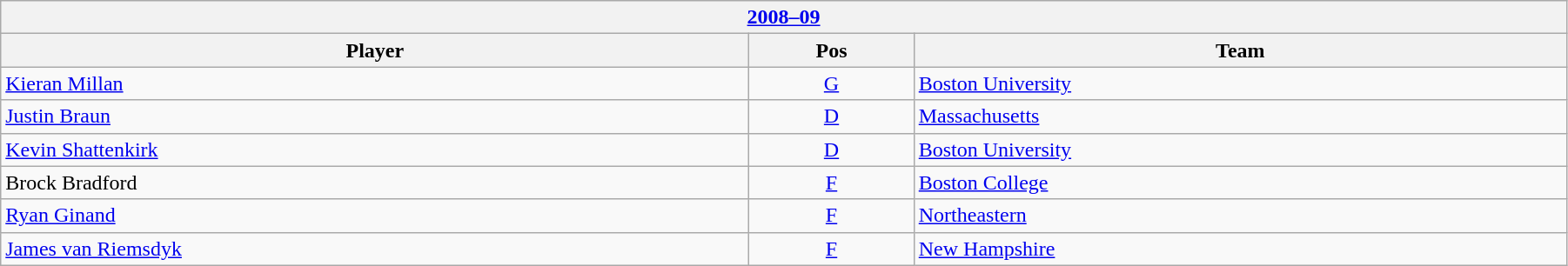<table class="wikitable" width=95%>
<tr>
<th colspan=3><a href='#'>2008–09</a></th>
</tr>
<tr>
<th>Player</th>
<th>Pos</th>
<th>Team</th>
</tr>
<tr>
<td><a href='#'>Kieran Millan</a></td>
<td align=center><a href='#'>G</a></td>
<td><a href='#'>Boston University</a></td>
</tr>
<tr>
<td><a href='#'>Justin Braun</a></td>
<td align=center><a href='#'>D</a></td>
<td><a href='#'>Massachusetts</a></td>
</tr>
<tr>
<td><a href='#'>Kevin Shattenkirk</a></td>
<td align=center><a href='#'>D</a></td>
<td><a href='#'>Boston University</a></td>
</tr>
<tr>
<td>Brock Bradford</td>
<td align=center><a href='#'>F</a></td>
<td><a href='#'>Boston College</a></td>
</tr>
<tr>
<td><a href='#'>Ryan Ginand</a></td>
<td align=center><a href='#'>F</a></td>
<td><a href='#'>Northeastern</a></td>
</tr>
<tr>
<td><a href='#'>James van Riemsdyk</a></td>
<td align=center><a href='#'>F</a></td>
<td><a href='#'>New Hampshire</a></td>
</tr>
</table>
